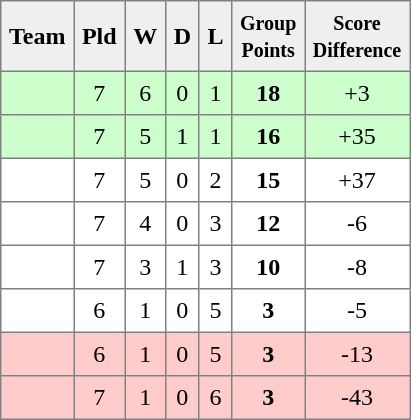<table style=border-collapse:collapse border=1 cellspacing=0 cellpadding=5>
<tr align=center bgcolor=#efefef>
<th>Team</th>
<th>Pld</th>
<th>W</th>
<th>D</th>
<th>L</th>
<th><small>Group<br>Points</small></th>
<th><small>Score<br>Difference</small></th>
</tr>
<tr align=center style="background:#cfc;">
<td style="text-align:left;"> </td>
<td>7</td>
<td>6</td>
<td>0</td>
<td>1</td>
<td><strong>18</strong></td>
<td>+3</td>
</tr>
<tr align=center style="background:#cfc;">
<td style="text-align:left;"> </td>
<td>7</td>
<td>5</td>
<td>1</td>
<td>1</td>
<td><strong>16</strong></td>
<td>+35</td>
</tr>
<tr align=center style="background:#ffffff;">
<td style="text-align:left;"> </td>
<td>7</td>
<td>5</td>
<td>0</td>
<td>2</td>
<td><strong>15</strong></td>
<td>+37</td>
</tr>
<tr align=center style="background:#ffffff;">
<td style="text-align:left;"> </td>
<td>7</td>
<td>4</td>
<td>0</td>
<td>3</td>
<td><strong>12</strong></td>
<td>-6</td>
</tr>
<tr align=center style="background:#ffffff">
<td style="text-align:left;"> </td>
<td>7</td>
<td>3</td>
<td>1</td>
<td>3</td>
<td><strong>10</strong></td>
<td>-8</td>
</tr>
<tr align=center style="background:#ffffff;">
<td style="text-align:left;"> </td>
<td>6</td>
<td>1</td>
<td>0</td>
<td>5</td>
<td><strong>3</strong></td>
<td>-5</td>
</tr>
<tr align=center style="background:#ffcccc;">
<td style="text-align:left;"> </td>
<td>6</td>
<td>1</td>
<td>0</td>
<td>5</td>
<td><strong>3</strong></td>
<td>-13</td>
</tr>
<tr align=center style="background:#ffcccc;">
<td style="text-align:left;"> </td>
<td>7</td>
<td>1</td>
<td>0</td>
<td>6</td>
<td><strong>3</strong></td>
<td>-43</td>
</tr>
</table>
